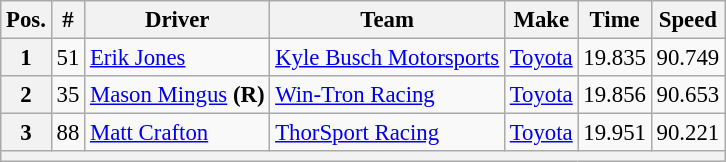<table class="wikitable" style="font-size:95%">
<tr>
<th>Pos.</th>
<th>#</th>
<th>Driver</th>
<th>Team</th>
<th>Make</th>
<th>Time</th>
<th>Speed</th>
</tr>
<tr>
<th>1</th>
<td>51</td>
<td><a href='#'>Erik Jones</a></td>
<td><a href='#'>Kyle Busch Motorsports</a></td>
<td><a href='#'>Toyota</a></td>
<td>19.835</td>
<td>90.749</td>
</tr>
<tr>
<th>2</th>
<td>35</td>
<td><a href='#'>Mason Mingus</a> <strong>(R)</strong></td>
<td><a href='#'>Win-Tron Racing</a></td>
<td><a href='#'>Toyota</a></td>
<td>19.856</td>
<td>90.653</td>
</tr>
<tr>
<th>3</th>
<td>88</td>
<td><a href='#'>Matt Crafton</a></td>
<td><a href='#'>ThorSport Racing</a></td>
<td><a href='#'>Toyota</a></td>
<td>19.951</td>
<td>90.221</td>
</tr>
<tr>
<th colspan="7"></th>
</tr>
</table>
